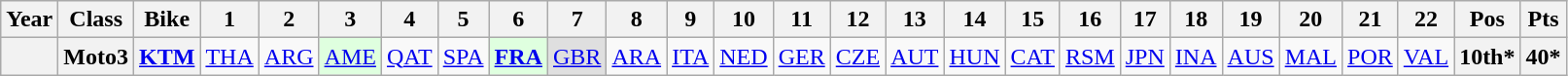<table class="wikitable" style="text-align:center;">
<tr>
<th>Year</th>
<th>Class</th>
<th>Bike</th>
<th>1</th>
<th>2</th>
<th>3</th>
<th>4</th>
<th>5</th>
<th>6</th>
<th>7</th>
<th>8</th>
<th>9</th>
<th>10</th>
<th>11</th>
<th>12</th>
<th>13</th>
<th>14</th>
<th>15</th>
<th>16</th>
<th>17</th>
<th>18</th>
<th>19</th>
<th>20</th>
<th>21</th>
<th>22</th>
<th>Pos</th>
<th>Pts</th>
</tr>
<tr>
<th></th>
<th>Moto3</th>
<th><a href='#'>KTM</a></th>
<td><a href='#'>THA</a></td>
<td><a href='#'>ARG</a></td>
<td style="background:#DFFFDF;"><a href='#'>AME</a><br></td>
<td><a href='#'>QAT</a></td>
<td><a href='#'>SPA</a></td>
<td style="background:#DFFFDF;"><strong><a href='#'>FRA</a></strong><br></td>
<td style="background:#dfdfdf;"><a href='#'>GBR</a><br></td>
<td style="background:#;"><a href='#'>ARA</a><br></td>
<td style="background:#;"><a href='#'>ITA</a><br></td>
<td style="background:#;"><a href='#'>NED</a><br></td>
<td style="background:#;"><a href='#'>GER</a><br></td>
<td style="background:#;"><a href='#'>CZE</a><br></td>
<td style="background:#;"><a href='#'>AUT</a><br></td>
<td style="background:#;"><a href='#'>HUN</a><br></td>
<td style="background:#;"><a href='#'>CAT</a><br></td>
<td style="background:#;"><a href='#'>RSM</a><br></td>
<td style="background:#;"><a href='#'>JPN</a><br></td>
<td style="background:#;"><a href='#'>INA</a><br></td>
<td style="background:#;"><a href='#'>AUS</a><br></td>
<td style="background:#;"><a href='#'>MAL</a><br></td>
<td style="background:#;"><a href='#'>POR</a><br></td>
<td style="background:#;"><a href='#'>VAL</a><br></td>
<th>10th*</th>
<th>40*</th>
</tr>
</table>
